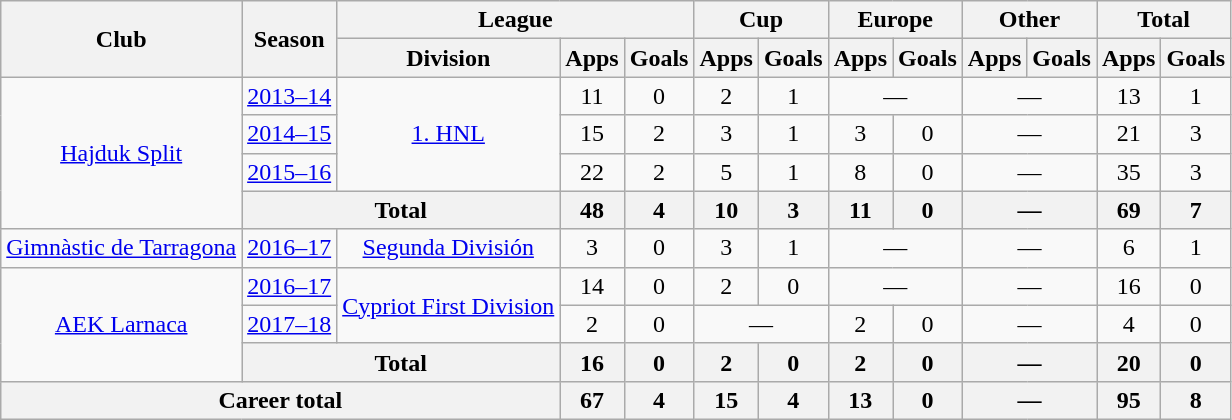<table class="wikitable" style="text-align:center">
<tr>
<th rowspan="2">Club</th>
<th rowspan="2">Season</th>
<th colspan="3">League</th>
<th colspan="2">Cup</th>
<th colspan="2">Europe</th>
<th colspan="2">Other</th>
<th colspan="2">Total</th>
</tr>
<tr>
<th>Division</th>
<th>Apps</th>
<th>Goals</th>
<th>Apps</th>
<th>Goals</th>
<th>Apps</th>
<th>Goals</th>
<th>Apps</th>
<th>Goals</th>
<th>Apps</th>
<th>Goals</th>
</tr>
<tr>
<td rowspan="4"><a href='#'>Hajduk Split</a></td>
<td><a href='#'>2013–14</a></td>
<td rowspan="3"><a href='#'>1. HNL</a></td>
<td>11</td>
<td>0</td>
<td>2</td>
<td>1</td>
<td colspan="2">—</td>
<td colspan="2">—</td>
<td>13</td>
<td>1</td>
</tr>
<tr>
<td><a href='#'>2014–15</a></td>
<td>15</td>
<td>2</td>
<td>3</td>
<td>1</td>
<td>3</td>
<td>0</td>
<td colspan="2">—</td>
<td>21</td>
<td>3</td>
</tr>
<tr>
<td><a href='#'>2015–16</a></td>
<td>22</td>
<td>2</td>
<td>5</td>
<td>1</td>
<td>8</td>
<td>0</td>
<td colspan="2">—</td>
<td>35</td>
<td>3</td>
</tr>
<tr>
<th colspan="2">Total</th>
<th>48</th>
<th>4</th>
<th>10</th>
<th>3</th>
<th>11</th>
<th>0</th>
<th colspan="2">—</th>
<th>69</th>
<th>7</th>
</tr>
<tr>
<td><a href='#'>Gimnàstic de Tarragona</a></td>
<td><a href='#'>2016–17</a></td>
<td><a href='#'>Segunda División</a></td>
<td>3</td>
<td>0</td>
<td>3</td>
<td>1</td>
<td colspan="2">—</td>
<td colspan="2">—</td>
<td>6</td>
<td>1</td>
</tr>
<tr>
<td rowspan="3"><a href='#'>AEK Larnaca</a></td>
<td><a href='#'>2016–17</a></td>
<td rowspan="2"><a href='#'>Cypriot First Division</a></td>
<td>14</td>
<td>0</td>
<td>2</td>
<td>0</td>
<td colspan="2">—</td>
<td colspan="2">—</td>
<td>16</td>
<td>0</td>
</tr>
<tr>
<td><a href='#'>2017–18</a></td>
<td>2</td>
<td>0</td>
<td colspan="2">—</td>
<td>2</td>
<td>0</td>
<td colspan="2">—</td>
<td>4</td>
<td>0</td>
</tr>
<tr>
<th colspan="2">Total</th>
<th>16</th>
<th>0</th>
<th>2</th>
<th>0</th>
<th>2</th>
<th>0</th>
<th colspan="2">—</th>
<th>20</th>
<th>0</th>
</tr>
<tr>
<th colspan="3">Career total</th>
<th>67</th>
<th>4</th>
<th>15</th>
<th>4</th>
<th>13</th>
<th>0</th>
<th colspan="2">—</th>
<th>95</th>
<th>8</th>
</tr>
</table>
